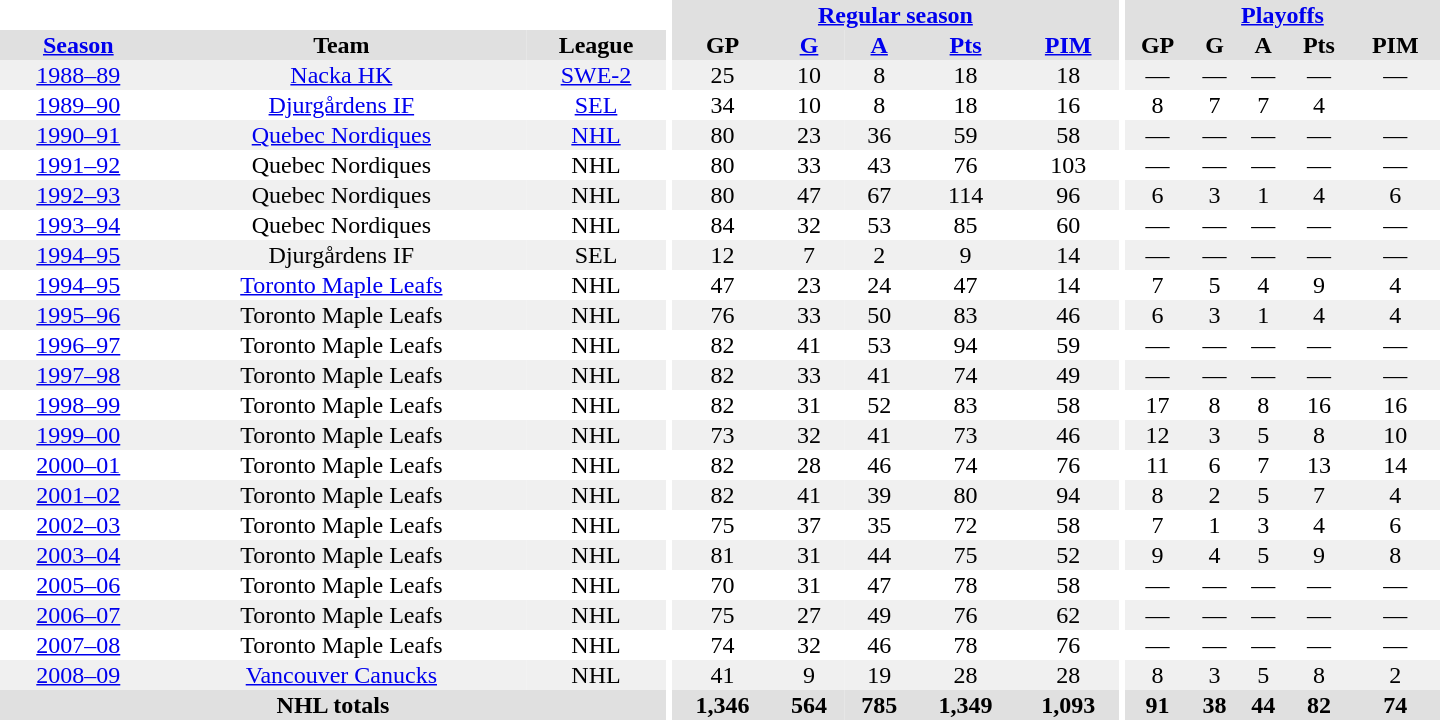<table border="0" cellpadding="1" cellspacing="0" style="text-align:center; width:60em">
<tr bgcolor="#e0e0e0">
<th colspan="3" bgcolor="#ffffff"></th>
<th rowspan="100" bgcolor="#ffffff"></th>
<th colspan="5"><a href='#'>Regular season</a></th>
<th rowspan="100" bgcolor="#ffffff"></th>
<th colspan="5"><a href='#'>Playoffs</a></th>
</tr>
<tr bgcolor="#e0e0e0">
<th><a href='#'>Season</a></th>
<th>Team</th>
<th>League</th>
<th>GP</th>
<th><a href='#'>G</a></th>
<th><a href='#'>A</a></th>
<th><a href='#'>Pts</a></th>
<th><a href='#'>PIM</a></th>
<th>GP</th>
<th>G</th>
<th>A</th>
<th>Pts</th>
<th>PIM</th>
</tr>
<tr bgcolor="#f0f0f0">
<td><a href='#'>1988–89</a></td>
<td><a href='#'>Nacka HK</a></td>
<td><a href='#'>SWE-2</a></td>
<td>25</td>
<td>10</td>
<td>8</td>
<td>18</td>
<td>18</td>
<td>—</td>
<td>—</td>
<td>—</td>
<td>—</td>
<td>—</td>
</tr>
<tr>
<td><a href='#'>1989–90</a></td>
<td><a href='#'>Djurgårdens IF</a></td>
<td><a href='#'>SEL</a></td>
<td>34</td>
<td>10</td>
<td>8</td>
<td>18</td>
<td>16</td>
<td>8</td>
<td>7</td>
<td 0>7</td>
<td>4</td>
</tr>
<tr bgcolor="#f0f0f0">
<td><a href='#'>1990–91</a></td>
<td><a href='#'>Quebec Nordiques</a></td>
<td><a href='#'>NHL</a></td>
<td>80</td>
<td>23</td>
<td>36</td>
<td>59</td>
<td>58</td>
<td>—</td>
<td>—</td>
<td>—</td>
<td>—</td>
<td>—</td>
</tr>
<tr>
<td><a href='#'>1991–92</a></td>
<td>Quebec Nordiques</td>
<td>NHL</td>
<td>80</td>
<td>33</td>
<td>43</td>
<td>76</td>
<td>103</td>
<td>—</td>
<td>—</td>
<td>—</td>
<td>—</td>
<td>—</td>
</tr>
<tr bgcolor="#f0f0f0">
<td><a href='#'>1992–93</a></td>
<td>Quebec Nordiques</td>
<td>NHL</td>
<td>80</td>
<td>47</td>
<td>67</td>
<td>114</td>
<td>96</td>
<td>6</td>
<td>3</td>
<td>1</td>
<td>4</td>
<td>6</td>
</tr>
<tr>
<td><a href='#'>1993–94</a></td>
<td>Quebec Nordiques</td>
<td>NHL</td>
<td>84</td>
<td>32</td>
<td>53</td>
<td>85</td>
<td>60</td>
<td>—</td>
<td>—</td>
<td>—</td>
<td>—</td>
<td>—</td>
</tr>
<tr bgcolor="#f0f0f0">
<td><a href='#'>1994–95</a></td>
<td>Djurgårdens IF</td>
<td>SEL</td>
<td>12</td>
<td>7</td>
<td>2</td>
<td>9</td>
<td>14</td>
<td>—</td>
<td>—</td>
<td>—</td>
<td>—</td>
<td>—</td>
</tr>
<tr>
<td><a href='#'>1994–95</a></td>
<td><a href='#'>Toronto Maple Leafs</a></td>
<td>NHL</td>
<td>47</td>
<td>23</td>
<td>24</td>
<td>47</td>
<td>14</td>
<td>7</td>
<td>5</td>
<td>4</td>
<td>9</td>
<td>4</td>
</tr>
<tr bgcolor="#f0f0f0">
<td><a href='#'>1995–96</a></td>
<td>Toronto Maple Leafs</td>
<td>NHL</td>
<td>76</td>
<td>33</td>
<td>50</td>
<td>83</td>
<td>46</td>
<td>6</td>
<td>3</td>
<td>1</td>
<td>4</td>
<td>4</td>
</tr>
<tr>
<td><a href='#'>1996–97</a></td>
<td>Toronto Maple Leafs</td>
<td>NHL</td>
<td>82</td>
<td>41</td>
<td>53</td>
<td>94</td>
<td>59</td>
<td>—</td>
<td>—</td>
<td>—</td>
<td>—</td>
<td>—</td>
</tr>
<tr bgcolor="#f0f0f0">
<td><a href='#'>1997–98</a></td>
<td>Toronto Maple Leafs</td>
<td>NHL</td>
<td>82</td>
<td>33</td>
<td>41</td>
<td>74</td>
<td>49</td>
<td>—</td>
<td>—</td>
<td>—</td>
<td>—</td>
<td>—</td>
</tr>
<tr>
<td><a href='#'>1998–99</a></td>
<td>Toronto Maple Leafs</td>
<td>NHL</td>
<td>82</td>
<td>31</td>
<td>52</td>
<td>83</td>
<td>58</td>
<td>17</td>
<td>8</td>
<td>8</td>
<td>16</td>
<td>16</td>
</tr>
<tr bgcolor="#f0f0f0">
<td><a href='#'>1999–00</a></td>
<td>Toronto Maple Leafs</td>
<td>NHL</td>
<td>73</td>
<td>32</td>
<td>41</td>
<td>73</td>
<td>46</td>
<td>12</td>
<td>3</td>
<td>5</td>
<td>8</td>
<td>10</td>
</tr>
<tr>
<td><a href='#'>2000–01</a></td>
<td>Toronto Maple Leafs</td>
<td>NHL</td>
<td>82</td>
<td>28</td>
<td>46</td>
<td>74</td>
<td>76</td>
<td>11</td>
<td>6</td>
<td>7</td>
<td>13</td>
<td>14</td>
</tr>
<tr bgcolor="#f0f0f0">
<td><a href='#'>2001–02</a></td>
<td>Toronto Maple Leafs</td>
<td>NHL</td>
<td>82</td>
<td>41</td>
<td>39</td>
<td>80</td>
<td>94</td>
<td>8</td>
<td>2</td>
<td>5</td>
<td>7</td>
<td>4</td>
</tr>
<tr>
<td><a href='#'>2002–03</a></td>
<td>Toronto Maple Leafs</td>
<td>NHL</td>
<td>75</td>
<td>37</td>
<td>35</td>
<td>72</td>
<td>58</td>
<td>7</td>
<td>1</td>
<td>3</td>
<td>4</td>
<td>6</td>
</tr>
<tr bgcolor="#f0f0f0">
<td><a href='#'>2003–04</a></td>
<td>Toronto Maple Leafs</td>
<td>NHL</td>
<td>81</td>
<td>31</td>
<td>44</td>
<td>75</td>
<td>52</td>
<td>9</td>
<td>4</td>
<td>5</td>
<td>9</td>
<td>8</td>
</tr>
<tr>
<td><a href='#'>2005–06</a></td>
<td>Toronto Maple Leafs</td>
<td>NHL</td>
<td>70</td>
<td>31</td>
<td>47</td>
<td>78</td>
<td>58</td>
<td>—</td>
<td>—</td>
<td>—</td>
<td>—</td>
<td>—</td>
</tr>
<tr bgcolor="#f0f0f0">
<td><a href='#'>2006–07</a></td>
<td>Toronto Maple Leafs</td>
<td>NHL</td>
<td>75</td>
<td>27</td>
<td>49</td>
<td>76</td>
<td>62</td>
<td>—</td>
<td>—</td>
<td>—</td>
<td>—</td>
<td>—</td>
</tr>
<tr>
<td><a href='#'>2007–08</a></td>
<td>Toronto Maple Leafs</td>
<td>NHL</td>
<td>74</td>
<td>32</td>
<td>46</td>
<td>78</td>
<td>76</td>
<td>—</td>
<td>—</td>
<td>—</td>
<td>—</td>
<td>—</td>
</tr>
<tr bgcolor="#f0f0f0">
<td><a href='#'>2008–09</a></td>
<td><a href='#'>Vancouver Canucks</a></td>
<td>NHL</td>
<td>41</td>
<td>9</td>
<td>19</td>
<td>28</td>
<td>28</td>
<td>8</td>
<td>3</td>
<td>5</td>
<td>8</td>
<td>2</td>
</tr>
<tr bgcolor="#e0e0e0">
<th colspan=3>NHL totals</th>
<th>1,346</th>
<th>564</th>
<th>785</th>
<th>1,349</th>
<th>1,093</th>
<th>91</th>
<th>38</th>
<th>44</th>
<th>82</th>
<th>74</th>
</tr>
</table>
